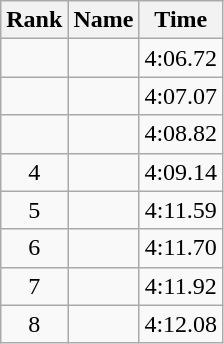<table class="wikitable">
<tr>
<th>Rank</th>
<th>Name</th>
<th>Time</th>
</tr>
<tr>
<td align="center"></td>
<td></td>
<td align="center">4:06.72</td>
</tr>
<tr>
<td align="center"></td>
<td></td>
<td align="center">4:07.07</td>
</tr>
<tr>
<td align="center"></td>
<td></td>
<td align="center">4:08.82</td>
</tr>
<tr>
<td align="center">4</td>
<td></td>
<td align="center">4:09.14</td>
</tr>
<tr>
<td align="center">5</td>
<td></td>
<td align="center">4:11.59</td>
</tr>
<tr>
<td align="center">6</td>
<td></td>
<td align="center">4:11.70</td>
</tr>
<tr>
<td align="center">7</td>
<td></td>
<td align="center">4:11.92</td>
</tr>
<tr>
<td align="center">8</td>
<td></td>
<td align="center">4:12.08</td>
</tr>
</table>
